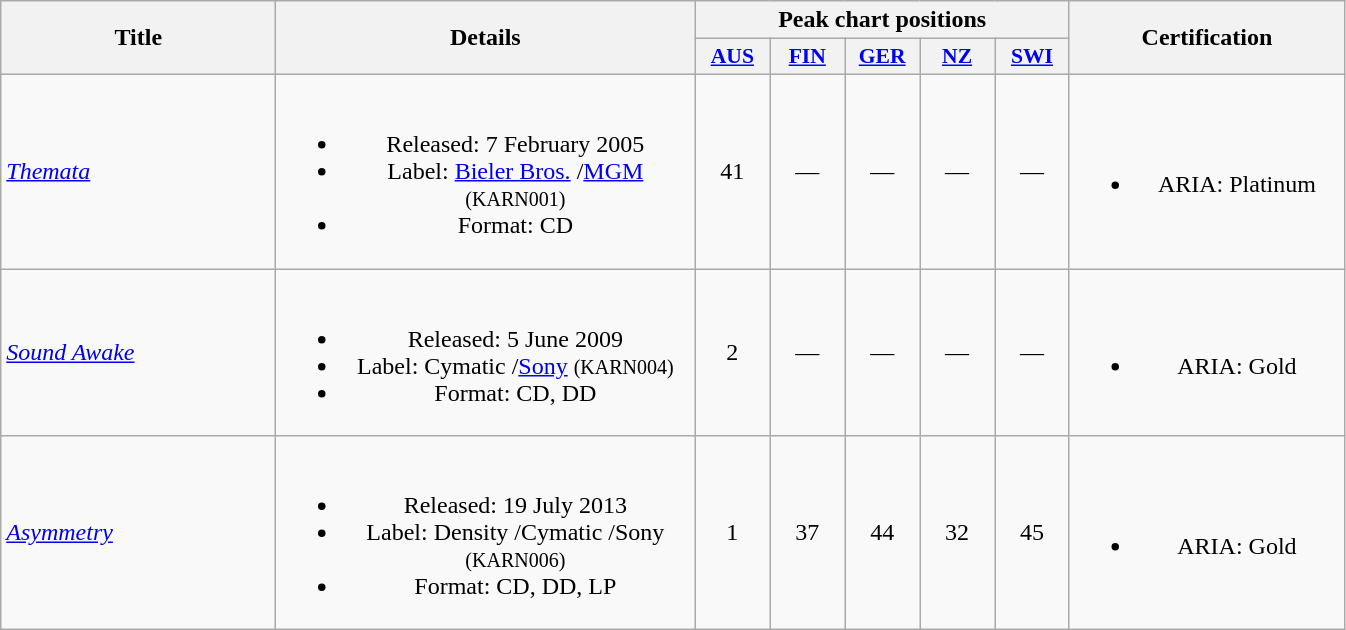<table class="wikitable" style="text-align:center">
<tr>
<th scope="col" rowspan="2" style="width:11em;">Title</th>
<th scope="col" rowspan="2" style="width:17em;">Details</th>
<th scope="col" colspan="5">Peak chart positions</th>
<th scope="col" rowspan="2" style="width:11em;">Certification</th>
</tr>
<tr>
<th scope="col" style="width:3em;font-size:90%;"><a href='#'>AUS</a> <br></th>
<th scope="col" style="width:3em;font-size:90%;"><a href='#'>FIN</a> <br></th>
<th scope="col" style="width:3em;font-size:90%;"><a href='#'>GER</a><br></th>
<th scope="col" style="width:3em;font-size:90%;"><a href='#'>NZ</a><br></th>
<th scope="col" style="width:3em;font-size:90%;"><a href='#'>SWI</a><br></th>
</tr>
<tr>
<td style="text-align:left;"><em><a href='#'>Themata</a></em></td>
<td><br><ul><li>Released: 7 February 2005</li><li>Label: <a href='#'>Bieler Bros.</a> /<a href='#'>MGM</a> <small>(KARN001)</small></li><li>Format: CD</li></ul></td>
<td>41</td>
<td>—</td>
<td>—</td>
<td>—</td>
<td>—</td>
<td><br><ul><li>ARIA: Platinum</li></ul></td>
</tr>
<tr>
<td style="text-align:left;"><em><a href='#'>Sound Awake</a></em></td>
<td><br><ul><li>Released: 5 June 2009</li><li>Label: Cymatic /<a href='#'>Sony</a> <small>(KARN004)</small></li><li>Format: CD, DD</li></ul></td>
<td>2</td>
<td>—</td>
<td>—</td>
<td>—</td>
<td>—</td>
<td><br><ul><li>ARIA: Gold</li></ul></td>
</tr>
<tr>
<td style="text-align:left;"><em><a href='#'>Asymmetry</a></em></td>
<td><br><ul><li>Released: 19 July 2013</li><li>Label: Density /Cymatic /Sony <small>(KARN006)</small></li><li>Format: CD, DD, LP</li></ul></td>
<td>1</td>
<td>37</td>
<td>44</td>
<td>32</td>
<td>45</td>
<td><br><ul><li>ARIA: Gold</li></ul></td>
</tr>
</table>
